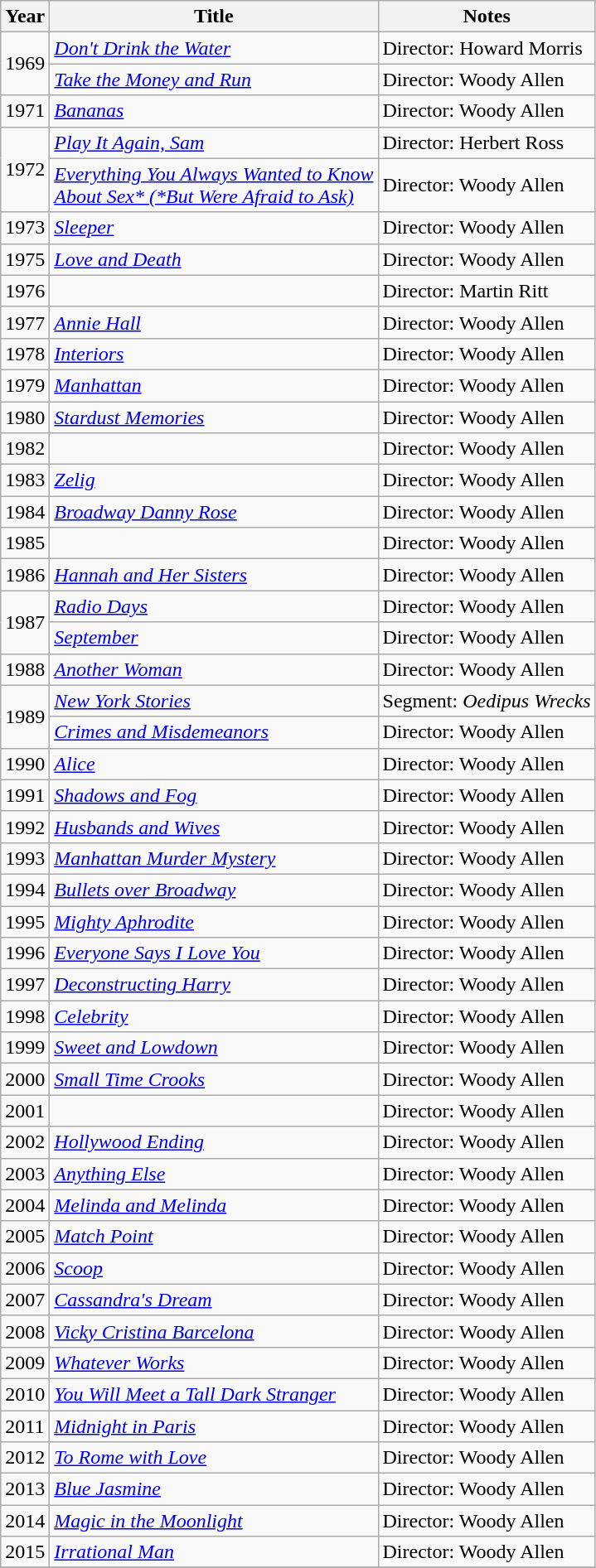<table class="wikitable sortable">
<tr>
<th>Year</th>
<th>Title</th>
<th>Notes</th>
</tr>
<tr>
<td rowspan=2>1969</td>
<td><em><a href='#'>Don't Drink the Water</a></em></td>
<td>Director: Howard Morris</td>
</tr>
<tr>
<td><em><a href='#'>Take the Money and Run</a></em></td>
<td>Director: Woody Allen</td>
</tr>
<tr>
<td>1971</td>
<td><em><a href='#'>Bananas</a></em></td>
<td>Director: Woody Allen</td>
</tr>
<tr>
<td rowspan=2>1972</td>
<td><em><a href='#'>Play It Again, Sam</a></em></td>
<td>Director: Herbert Ross</td>
</tr>
<tr>
<td><em><a href='#'>Everything You Always Wanted to Know <br> About Sex* (*But Were Afraid to Ask)</a></em></td>
<td>Director: Woody Allen</td>
</tr>
<tr>
<td>1973</td>
<td><em><a href='#'>Sleeper</a></em></td>
<td>Director: Woody Allen</td>
</tr>
<tr>
<td>1975</td>
<td><em><a href='#'>Love and Death</a></em></td>
<td>Director: Woody Allen</td>
</tr>
<tr>
<td>1976</td>
<td><em></em></td>
<td>Director: Martin Ritt</td>
</tr>
<tr>
<td>1977</td>
<td><em><a href='#'>Annie Hall</a></em></td>
<td>Director: Woody Allen</td>
</tr>
<tr>
<td>1978</td>
<td><em><a href='#'>Interiors</a></em></td>
<td>Director: Woody Allen</td>
</tr>
<tr>
<td>1979</td>
<td><em><a href='#'>Manhattan</a></em></td>
<td>Director: Woody Allen</td>
</tr>
<tr>
<td>1980</td>
<td><em><a href='#'>Stardust Memories</a></em></td>
<td>Director: Woody Allen</td>
</tr>
<tr>
<td>1982</td>
<td><em></em></td>
<td>Director: Woody Allen</td>
</tr>
<tr>
<td>1983</td>
<td><em><a href='#'>Zelig</a></em></td>
<td>Director: Woody Allen</td>
</tr>
<tr>
<td>1984</td>
<td><em><a href='#'>Broadway Danny Rose</a></em></td>
<td>Director: Woody Allen</td>
</tr>
<tr>
<td>1985</td>
<td><em></em></td>
<td>Director: Woody Allen</td>
</tr>
<tr>
<td>1986</td>
<td><em><a href='#'>Hannah and Her Sisters</a></em></td>
<td>Director: Woody Allen</td>
</tr>
<tr>
<td rowspan=2>1987</td>
<td><em><a href='#'>Radio Days</a></em></td>
<td>Director: Woody Allen</td>
</tr>
<tr>
<td><em><a href='#'>September</a></em></td>
<td>Director: Woody Allen</td>
</tr>
<tr>
<td>1988</td>
<td><em><a href='#'>Another Woman</a></em></td>
<td>Director: Woody Allen</td>
</tr>
<tr>
<td rowspan=2>1989</td>
<td><em><a href='#'>New York Stories</a></em></td>
<td>Segment: <em>Oedipus Wrecks</em></td>
</tr>
<tr>
<td><em><a href='#'>Crimes and Misdemeanors</a></em></td>
<td>Director: Woody Allen</td>
</tr>
<tr>
<td>1990</td>
<td><em><a href='#'>Alice</a></em></td>
<td>Director: Woody Allen</td>
</tr>
<tr>
<td>1991</td>
<td><em><a href='#'>Shadows and Fog</a></em></td>
<td>Director: Woody Allen</td>
</tr>
<tr>
<td>1992</td>
<td><em><a href='#'>Husbands and Wives</a></em></td>
<td>Director: Woody Allen</td>
</tr>
<tr>
<td>1993</td>
<td><em><a href='#'>Manhattan Murder Mystery</a></em></td>
<td>Director: Woody Allen</td>
</tr>
<tr>
<td>1994</td>
<td><em><a href='#'>Bullets over Broadway</a></em></td>
<td>Director: Woody Allen</td>
</tr>
<tr>
<td>1995</td>
<td><em><a href='#'>Mighty Aphrodite</a></em></td>
<td>Director: Woody Allen</td>
</tr>
<tr>
<td>1996</td>
<td><em><a href='#'>Everyone Says I Love You</a></em></td>
<td>Director: Woody Allen</td>
</tr>
<tr>
<td>1997</td>
<td><em><a href='#'>Deconstructing Harry</a></em></td>
<td>Director: Woody Allen</td>
</tr>
<tr>
<td>1998</td>
<td><em><a href='#'>Celebrity</a></em></td>
<td>Director: Woody Allen</td>
</tr>
<tr>
<td>1999</td>
<td><em><a href='#'>Sweet and Lowdown</a></em></td>
<td>Director: Woody Allen</td>
</tr>
<tr>
<td>2000</td>
<td><em><a href='#'>Small Time Crooks</a></em></td>
<td>Director: Woody Allen</td>
</tr>
<tr>
<td>2001</td>
<td><em></em></td>
<td>Director: Woody Allen</td>
</tr>
<tr>
<td>2002</td>
<td><em><a href='#'>Hollywood Ending</a></em></td>
<td>Director: Woody Allen</td>
</tr>
<tr>
<td>2003</td>
<td><em><a href='#'>Anything Else</a></em></td>
<td>Director: Woody Allen</td>
</tr>
<tr>
<td>2004</td>
<td><em><a href='#'>Melinda and Melinda</a></em></td>
<td>Director: Woody Allen</td>
</tr>
<tr>
<td>2005</td>
<td><em><a href='#'>Match Point</a></em></td>
<td>Director: Woody Allen</td>
</tr>
<tr>
<td>2006</td>
<td><em><a href='#'>Scoop</a></em></td>
<td>Director: Woody Allen</td>
</tr>
<tr>
<td>2007</td>
<td><em><a href='#'>Cassandra's Dream</a></em></td>
<td>Director: Woody Allen</td>
</tr>
<tr>
<td>2008</td>
<td><em><a href='#'>Vicky Cristina Barcelona</a></em></td>
<td>Director: Woody Allen</td>
</tr>
<tr>
<td>2009</td>
<td><em><a href='#'>Whatever Works</a></em></td>
<td>Director: Woody Allen</td>
</tr>
<tr>
<td>2010</td>
<td><em><a href='#'>You Will Meet a Tall Dark Stranger</a></em></td>
<td>Director: Woody Allen</td>
</tr>
<tr>
<td>2011</td>
<td><em><a href='#'>Midnight in Paris</a></em></td>
<td>Director: Woody Allen</td>
</tr>
<tr>
<td>2012</td>
<td><em><a href='#'>To Rome with Love</a></em></td>
<td>Director: Woody Allen</td>
</tr>
<tr>
<td>2013</td>
<td><em><a href='#'>Blue Jasmine</a></em></td>
<td>Director: Woody Allen</td>
</tr>
<tr>
<td>2014</td>
<td><em><a href='#'>Magic in the Moonlight</a></em></td>
<td>Director: Woody Allen</td>
</tr>
<tr>
<td>2015</td>
<td><em><a href='#'>Irrational Man</a></em></td>
<td>Director: Woody Allen</td>
</tr>
<tr>
</tr>
</table>
